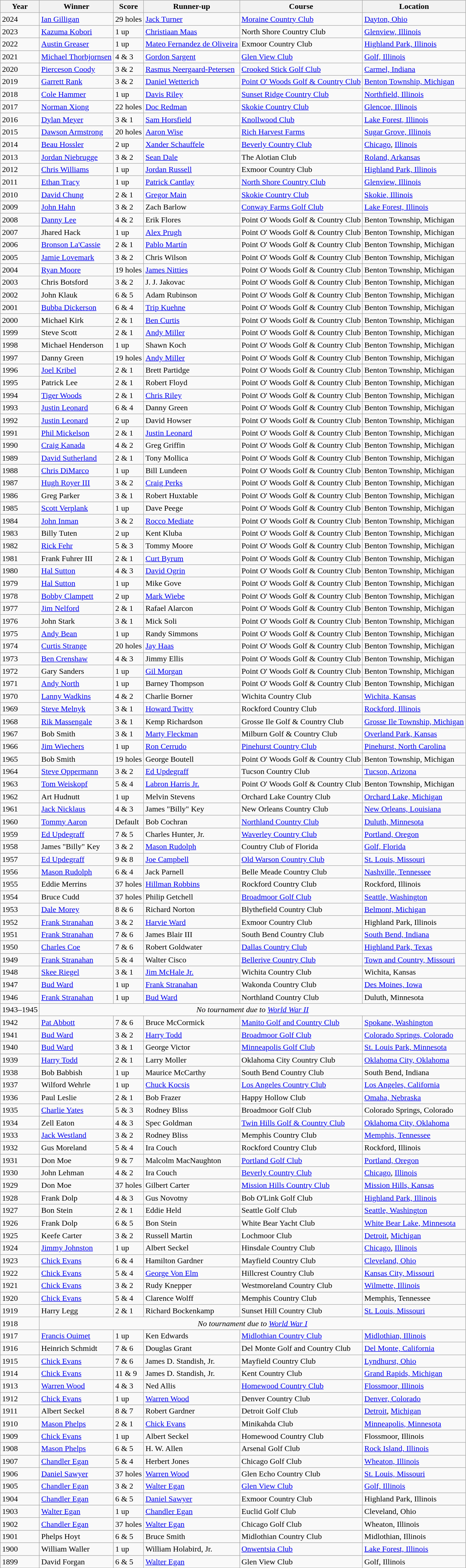<table class="wikitable sortable">
<tr>
<th>Year</th>
<th>Winner</th>
<th>Score</th>
<th>Runner-up</th>
<th>Course</th>
<th>Location</th>
</tr>
<tr>
<td>2024</td>
<td><a href='#'>Ian Gilligan</a></td>
<td>29 holes</td>
<td><a href='#'>Jack Turner</a></td>
<td><a href='#'>Moraine Country Club</a></td>
<td><a href='#'>Dayton, Ohio</a></td>
</tr>
<tr>
<td>2023</td>
<td><a href='#'>Kazuma Kobori</a></td>
<td>1 up</td>
<td><a href='#'>Christiaan Maas</a></td>
<td>North Shore Country Club</td>
<td><a href='#'>Glenview, Illinois</a></td>
</tr>
<tr>
<td>2022</td>
<td><a href='#'>Austin Greaser</a></td>
<td>1 up</td>
<td><a href='#'>Mateo Fernandez de Oliveira</a></td>
<td>Exmoor Country Club</td>
<td><a href='#'>Highland Park, Illinois</a></td>
</tr>
<tr>
<td>2021</td>
<td><a href='#'>Michael Thorbjornsen</a></td>
<td>4 & 3</td>
<td><a href='#'>Gordon Sargent</a></td>
<td><a href='#'>Glen View Club</a></td>
<td><a href='#'>Golf, Illinois</a></td>
</tr>
<tr>
<td>2020</td>
<td><a href='#'>Pierceson Coody</a></td>
<td>3 & 2</td>
<td><a href='#'>Rasmus Neergaard-Petersen</a></td>
<td><a href='#'>Crooked Stick Golf Club</a></td>
<td><a href='#'>Carmel, Indiana</a></td>
</tr>
<tr>
<td>2019</td>
<td><a href='#'>Garrett Rank</a></td>
<td>3 & 2</td>
<td><a href='#'>Daniel Wetterich</a></td>
<td><a href='#'>Point O' Woods Golf & Country Club</a></td>
<td><a href='#'>Benton Township, Michigan</a></td>
</tr>
<tr>
<td>2018</td>
<td><a href='#'>Cole Hammer</a></td>
<td>1 up</td>
<td><a href='#'>Davis Riley</a></td>
<td><a href='#'>Sunset Ridge Country Club</a></td>
<td><a href='#'>Northfield, Illinois</a></td>
</tr>
<tr>
<td>2017</td>
<td><a href='#'>Norman Xiong</a></td>
<td>22 holes</td>
<td><a href='#'>Doc Redman</a></td>
<td><a href='#'>Skokie Country Club</a></td>
<td><a href='#'>Glencoe, Illinois</a></td>
</tr>
<tr>
<td>2016</td>
<td><a href='#'>Dylan Meyer</a></td>
<td>3 & 1</td>
<td><a href='#'>Sam Horsfield</a></td>
<td><a href='#'>Knollwood Club</a></td>
<td><a href='#'>Lake Forest, Illinois</a></td>
</tr>
<tr>
<td>2015</td>
<td><a href='#'>Dawson Armstrong</a></td>
<td>20 holes</td>
<td><a href='#'>Aaron Wise</a></td>
<td><a href='#'>Rich Harvest Farms</a></td>
<td><a href='#'>Sugar Grove, Illinois</a></td>
</tr>
<tr>
<td>2014</td>
<td><a href='#'>Beau Hossler</a></td>
<td>2 up</td>
<td><a href='#'>Xander Schauffele</a></td>
<td><a href='#'>Beverly Country Club</a></td>
<td><a href='#'>Chicago</a>, <a href='#'>Illinois</a></td>
</tr>
<tr>
<td>2013</td>
<td><a href='#'>Jordan Niebrugge</a></td>
<td>3 & 2</td>
<td><a href='#'>Sean Dale</a></td>
<td>The Alotian Club</td>
<td><a href='#'>Roland, Arkansas</a></td>
</tr>
<tr>
<td>2012</td>
<td><a href='#'>Chris Williams</a></td>
<td>1 up</td>
<td><a href='#'>Jordan Russell</a></td>
<td>Exmoor Country Club</td>
<td><a href='#'>Highland Park, Illinois</a></td>
</tr>
<tr>
<td>2011</td>
<td><a href='#'>Ethan Tracy</a></td>
<td>1 up</td>
<td><a href='#'>Patrick Cantlay</a></td>
<td><a href='#'>North Shore Country Club</a></td>
<td><a href='#'>Glenview, Illinois</a></td>
</tr>
<tr>
<td>2010</td>
<td><a href='#'>David Chung</a></td>
<td>2 & 1</td>
<td><a href='#'>Gregor Main</a></td>
<td><a href='#'>Skokie Country Club</a></td>
<td><a href='#'>Skokie, Illinois</a></td>
</tr>
<tr>
<td>2009</td>
<td><a href='#'>John Hahn</a></td>
<td>3 & 2</td>
<td>Zach Barlow</td>
<td><a href='#'>Conway Farms Golf Club</a></td>
<td><a href='#'>Lake Forest, Illinois</a></td>
</tr>
<tr>
<td>2008</td>
<td><a href='#'>Danny Lee</a></td>
<td>4 & 2</td>
<td>Erik Flores</td>
<td>Point O' Woods Golf & Country Club</td>
<td>Benton Township, Michigan</td>
</tr>
<tr>
<td>2007</td>
<td>Jhared Hack</td>
<td>1 up</td>
<td><a href='#'>Alex Prugh</a></td>
<td>Point O' Woods Golf & Country Club</td>
<td>Benton Township, Michigan</td>
</tr>
<tr>
<td>2006</td>
<td><a href='#'>Bronson La'Cassie</a></td>
<td>2 & 1</td>
<td><a href='#'>Pablo Martín</a></td>
<td>Point O' Woods Golf & Country Club</td>
<td>Benton Township, Michigan</td>
</tr>
<tr>
<td>2005</td>
<td><a href='#'>Jamie Lovemark</a></td>
<td>3 & 2</td>
<td>Chris Wilson</td>
<td>Point O' Woods Golf & Country Club</td>
<td>Benton Township, Michigan</td>
</tr>
<tr>
<td>2004</td>
<td><a href='#'>Ryan Moore</a></td>
<td>19 holes</td>
<td><a href='#'>James Nitties</a></td>
<td>Point O' Woods Golf & Country Club</td>
<td>Benton Township, Michigan</td>
</tr>
<tr>
<td>2003</td>
<td>Chris Botsford</td>
<td>3 & 2</td>
<td>J. J. Jakovac</td>
<td>Point O' Woods Golf & Country Club</td>
<td>Benton Township, Michigan</td>
</tr>
<tr>
<td>2002</td>
<td>John Klauk</td>
<td>6 & 5</td>
<td>Adam Rubinson</td>
<td>Point O' Woods Golf & Country Club</td>
<td>Benton Township, Michigan</td>
</tr>
<tr>
<td>2001</td>
<td><a href='#'>Bubba Dickerson</a></td>
<td>6 & 4</td>
<td><a href='#'>Trip Kuehne</a></td>
<td>Point O' Woods Golf & Country Club</td>
<td>Benton Township, Michigan</td>
</tr>
<tr>
<td>2000</td>
<td>Michael Kirk</td>
<td>2 & 1</td>
<td><a href='#'>Ben Curtis</a></td>
<td>Point O' Woods Golf & Country Club</td>
<td>Benton Township, Michigan</td>
</tr>
<tr>
<td>1999</td>
<td>Steve Scott</td>
<td>2 & 1</td>
<td><a href='#'>Andy Miller</a></td>
<td>Point O' Woods Golf & Country Club</td>
<td>Benton Township, Michigan</td>
</tr>
<tr>
<td>1998</td>
<td>Michael Henderson</td>
<td>1 up</td>
<td>Shawn Koch</td>
<td>Point O' Woods Golf & Country Club</td>
<td>Benton Township, Michigan</td>
</tr>
<tr>
<td>1997</td>
<td>Danny Green</td>
<td>19 holes</td>
<td><a href='#'>Andy Miller</a></td>
<td>Point O' Woods Golf & Country Club</td>
<td>Benton Township, Michigan</td>
</tr>
<tr>
<td>1996</td>
<td><a href='#'>Joel Kribel</a></td>
<td>2 & 1</td>
<td>Brett Partidge</td>
<td>Point O' Woods Golf & Country Club</td>
<td>Benton Township, Michigan</td>
</tr>
<tr>
<td>1995</td>
<td>Patrick Lee</td>
<td>2 & 1</td>
<td>Robert Floyd</td>
<td>Point O' Woods Golf & Country Club</td>
<td>Benton Township, Michigan</td>
</tr>
<tr>
<td>1994</td>
<td><a href='#'>Tiger Woods</a></td>
<td>2 & 1</td>
<td><a href='#'>Chris Riley</a></td>
<td>Point O' Woods Golf & Country Club</td>
<td>Benton Township, Michigan</td>
</tr>
<tr>
<td>1993</td>
<td><a href='#'>Justin Leonard</a></td>
<td>6 & 4</td>
<td>Danny Green</td>
<td>Point O' Woods Golf & Country Club</td>
<td>Benton Township, Michigan</td>
</tr>
<tr>
<td>1992</td>
<td><a href='#'>Justin Leonard</a></td>
<td>2 up</td>
<td>David Howser</td>
<td>Point O' Woods Golf & Country Club</td>
<td>Benton Township, Michigan</td>
</tr>
<tr>
<td>1991</td>
<td><a href='#'>Phil Mickelson</a></td>
<td>2 & 1</td>
<td><a href='#'>Justin Leonard</a></td>
<td>Point O' Woods Golf & Country Club</td>
<td>Benton Township, Michigan</td>
</tr>
<tr>
<td>1990</td>
<td><a href='#'>Craig Kanada</a></td>
<td>4 & 2</td>
<td>Greg Griffin</td>
<td>Point O' Woods Golf & Country Club</td>
<td>Benton Township, Michigan</td>
</tr>
<tr>
<td>1989</td>
<td><a href='#'>David Sutherland</a></td>
<td>2 & 1</td>
<td>Tony Mollica</td>
<td>Point O' Woods Golf & Country Club</td>
<td>Benton Township, Michigan</td>
</tr>
<tr>
<td>1988</td>
<td><a href='#'>Chris DiMarco</a></td>
<td>1 up</td>
<td>Bill Lundeen</td>
<td>Point O' Woods Golf & Country Club</td>
<td>Benton Township, Michigan</td>
</tr>
<tr>
<td>1987</td>
<td><a href='#'>Hugh Royer III</a></td>
<td>3 & 2</td>
<td><a href='#'>Craig Perks</a></td>
<td>Point O' Woods Golf & Country Club</td>
<td>Benton Township, Michigan</td>
</tr>
<tr>
<td>1986</td>
<td>Greg Parker</td>
<td>3 & 1</td>
<td>Robert Huxtable</td>
<td>Point O' Woods Golf & Country Club</td>
<td>Benton Township, Michigan</td>
</tr>
<tr>
<td>1985</td>
<td><a href='#'>Scott Verplank</a></td>
<td>1 up</td>
<td>Dave Peege</td>
<td>Point O' Woods Golf & Country Club</td>
<td>Benton Township, Michigan</td>
</tr>
<tr>
<td>1984</td>
<td><a href='#'>John Inman</a></td>
<td>3 & 2</td>
<td><a href='#'>Rocco Mediate</a></td>
<td>Point O' Woods Golf & Country Club</td>
<td>Benton Township, Michigan</td>
</tr>
<tr>
<td>1983</td>
<td>Billy Tuten</td>
<td>2 up</td>
<td>Kent Kluba</td>
<td>Point O' Woods Golf & Country Club</td>
<td>Benton Township, Michigan</td>
</tr>
<tr>
<td>1982</td>
<td><a href='#'>Rick Fehr</a></td>
<td>5 & 3</td>
<td>Tommy Moore</td>
<td>Point O' Woods Golf & Country Club</td>
<td>Benton Township, Michigan</td>
</tr>
<tr>
<td>1981</td>
<td>Frank Fuhrer III</td>
<td>2 & 1</td>
<td><a href='#'>Curt Byrum</a></td>
<td>Point O' Woods Golf & Country Club</td>
<td>Benton Township, Michigan</td>
</tr>
<tr>
<td>1980</td>
<td><a href='#'>Hal Sutton</a></td>
<td>4 & 3</td>
<td><a href='#'>David Ogrin</a></td>
<td>Point O' Woods Golf & Country Club</td>
<td>Benton Township, Michigan</td>
</tr>
<tr>
<td>1979</td>
<td><a href='#'>Hal Sutton</a></td>
<td>1 up</td>
<td>Mike Gove</td>
<td>Point O' Woods Golf & Country Club</td>
<td>Benton Township, Michigan</td>
</tr>
<tr>
<td>1978</td>
<td><a href='#'>Bobby Clampett</a></td>
<td>2 up</td>
<td><a href='#'>Mark Wiebe</a></td>
<td>Point O' Woods Golf & Country Club</td>
<td>Benton Township, Michigan</td>
</tr>
<tr>
<td>1977</td>
<td><a href='#'>Jim Nelford</a></td>
<td>2 & 1</td>
<td>Rafael Alarcon</td>
<td>Point O' Woods Golf & Country Club</td>
<td>Benton Township, Michigan</td>
</tr>
<tr>
<td>1976</td>
<td>John Stark</td>
<td>3 & 1</td>
<td>Mick Soli</td>
<td>Point O' Woods Golf & Country Club</td>
<td>Benton Township, Michigan</td>
</tr>
<tr>
<td>1975</td>
<td><a href='#'>Andy Bean</a></td>
<td>1 up</td>
<td>Randy Simmons</td>
<td>Point O' Woods Golf & Country Club</td>
<td>Benton Township, Michigan</td>
</tr>
<tr>
<td>1974</td>
<td><a href='#'>Curtis Strange</a></td>
<td>20 holes</td>
<td><a href='#'>Jay Haas</a></td>
<td>Point O' Woods Golf & Country Club</td>
<td>Benton Township, Michigan</td>
</tr>
<tr>
<td>1973</td>
<td><a href='#'>Ben Crenshaw</a></td>
<td>4 & 3</td>
<td>Jimmy Ellis</td>
<td>Point O' Woods Golf & Country Club</td>
<td>Benton Township, Michigan</td>
</tr>
<tr>
<td>1972</td>
<td>Gary Sanders</td>
<td>1 up</td>
<td><a href='#'>Gil Morgan</a></td>
<td>Point O' Woods Golf & Country Club</td>
<td>Benton Township, Michigan</td>
</tr>
<tr>
<td>1971</td>
<td><a href='#'>Andy North</a></td>
<td>1 up</td>
<td>Barney Thompson</td>
<td>Point O' Woods Golf & Country Club</td>
<td>Benton Township, Michigan</td>
</tr>
<tr>
<td>1970</td>
<td><a href='#'>Lanny Wadkins</a></td>
<td>4 & 2</td>
<td>Charlie Borner</td>
<td>Wichita Country Club</td>
<td><a href='#'>Wichita, Kansas</a></td>
</tr>
<tr>
<td>1969</td>
<td><a href='#'>Steve Melnyk</a></td>
<td>3 & 1</td>
<td><a href='#'>Howard Twitty</a></td>
<td>Rockford Country Club</td>
<td><a href='#'>Rockford, Illinois</a></td>
</tr>
<tr>
<td>1968</td>
<td><a href='#'>Rik Massengale</a></td>
<td>3 & 1</td>
<td>Kemp Richardson</td>
<td>Grosse Ile Golf & Country Club</td>
<td><a href='#'>Grosse Ile Township, Michigan</a></td>
</tr>
<tr>
<td>1967</td>
<td>Bob Smith</td>
<td>3 & 1</td>
<td><a href='#'>Marty Fleckman</a></td>
<td>Milburn Golf & Country Club</td>
<td><a href='#'>Overland Park, Kansas</a></td>
</tr>
<tr>
<td>1966</td>
<td><a href='#'>Jim Wiechers</a></td>
<td>1 up</td>
<td><a href='#'>Ron Cerrudo</a></td>
<td><a href='#'>Pinehurst Country Club</a></td>
<td><a href='#'>Pinehurst, North Carolina</a></td>
</tr>
<tr t>
<td>1965</td>
<td>Bob Smith</td>
<td>19 holes</td>
<td>George Boutell</td>
<td>Point O' Woods Golf & Country Club</td>
<td>Benton Township, Michigan</td>
</tr>
<tr>
<td>1964</td>
<td><a href='#'>Steve Oppermann</a></td>
<td>3 & 2</td>
<td><a href='#'>Ed Updegraff</a></td>
<td>Tucson Country Club</td>
<td><a href='#'>Tucson, Arizona</a></td>
</tr>
<tr>
<td>1963</td>
<td><a href='#'>Tom Weiskopf</a></td>
<td>5 & 4</td>
<td><a href='#'>Labron Harris Jr.</a></td>
<td>Point O' Woods Golf & Country Club</td>
<td>Benton Township, Michigan</td>
</tr>
<tr>
<td>1962</td>
<td>Art Hudnutt</td>
<td>1 up</td>
<td>Melvin Stevens</td>
<td>Orchard Lake Country Club</td>
<td><a href='#'>Orchard Lake, Michigan</a></td>
</tr>
<tr>
<td>1961</td>
<td><a href='#'>Jack Nicklaus</a></td>
<td>4 & 3</td>
<td>James "Billy" Key</td>
<td>New Orleans Country Club</td>
<td><a href='#'>New Orleans, Louisiana</a></td>
</tr>
<tr>
<td>1960</td>
<td><a href='#'>Tommy Aaron</a></td>
<td>Default</td>
<td>Bob Cochran</td>
<td><a href='#'>Northland Country Club</a></td>
<td><a href='#'>Duluth, Minnesota</a></td>
</tr>
<tr>
<td>1959</td>
<td><a href='#'>Ed Updegraff</a></td>
<td>7 & 5</td>
<td>Charles Hunter, Jr.</td>
<td><a href='#'>Waverley Country Club</a></td>
<td><a href='#'>Portland, Oregon</a></td>
</tr>
<tr>
<td>1958</td>
<td>James "Billy" Key</td>
<td>3 & 2</td>
<td><a href='#'>Mason Rudolph</a></td>
<td>Country Club of Florida</td>
<td><a href='#'>Golf, Florida</a></td>
</tr>
<tr>
<td>1957</td>
<td><a href='#'>Ed Updegraff</a></td>
<td>9 & 8</td>
<td><a href='#'>Joe Campbell</a></td>
<td><a href='#'>Old Warson Country Club</a></td>
<td><a href='#'>St. Louis, Missouri</a></td>
</tr>
<tr>
<td>1956</td>
<td><a href='#'>Mason Rudolph</a></td>
<td>6 & 4</td>
<td>Jack Parnell</td>
<td>Belle Meade Country Club</td>
<td><a href='#'>Nashville, Tennessee</a></td>
</tr>
<tr>
<td>1955</td>
<td>Eddie Merrins</td>
<td>37 holes</td>
<td><a href='#'>Hillman Robbins</a></td>
<td>Rockford Country Club</td>
<td>Rockford, Illinois</td>
</tr>
<tr>
<td>1954</td>
<td>Bruce Cudd</td>
<td>37 holes</td>
<td>Philip Getchell</td>
<td><a href='#'>Broadmoor Golf Club</a></td>
<td><a href='#'>Seattle, Washington</a></td>
</tr>
<tr>
<td>1953</td>
<td><a href='#'>Dale Morey</a></td>
<td>8 & 6</td>
<td>Richard Norton</td>
<td>Blythefield Country Club</td>
<td><a href='#'>Belmont, Michigan</a></td>
</tr>
<tr>
<td>1952</td>
<td><a href='#'>Frank Stranahan</a></td>
<td>3 & 2</td>
<td><a href='#'>Harvie Ward</a></td>
<td>Exmoor Country Club</td>
<td>Highland Park, Illinois</td>
</tr>
<tr>
<td>1951</td>
<td><a href='#'>Frank Stranahan</a></td>
<td>7 & 6</td>
<td>James Blair III</td>
<td>South Bend Country Club</td>
<td><a href='#'>South Bend, Indiana</a></td>
</tr>
<tr>
<td>1950</td>
<td><a href='#'>Charles Coe</a></td>
<td>7 & 6</td>
<td>Robert Goldwater</td>
<td><a href='#'>Dallas Country Club</a></td>
<td><a href='#'>Highland Park, Texas</a></td>
</tr>
<tr>
<td>1949</td>
<td><a href='#'>Frank Stranahan</a></td>
<td>5 & 4</td>
<td>Walter Cisco</td>
<td><a href='#'>Bellerive Country Club</a></td>
<td><a href='#'>Town and Country, Missouri</a></td>
</tr>
<tr>
<td>1948</td>
<td><a href='#'>Skee Riegel</a></td>
<td>3 & 1</td>
<td><a href='#'>Jim McHale Jr.</a></td>
<td>Wichita Country Club</td>
<td>Wichita, Kansas</td>
</tr>
<tr>
<td>1947</td>
<td><a href='#'>Bud Ward</a></td>
<td>1 up</td>
<td><a href='#'>Frank Stranahan</a></td>
<td>Wakonda Country Club</td>
<td><a href='#'>Des Moines, Iowa</a></td>
</tr>
<tr>
<td>1946</td>
<td><a href='#'>Frank Stranahan</a></td>
<td>1 up</td>
<td><a href='#'>Bud Ward</a></td>
<td>Northland Country Club</td>
<td>Duluth, Minnesota</td>
</tr>
<tr>
<td>1943–1945</td>
<td align=center colspan=5><em>No tournament due to <a href='#'>World War II</a></em></td>
</tr>
<tr>
<td>1942</td>
<td><a href='#'>Pat Abbott</a></td>
<td>7 & 6</td>
<td>Bruce McCormick</td>
<td><a href='#'>Manito Golf and Country Club</a></td>
<td><a href='#'>Spokane, Washington</a></td>
</tr>
<tr>
<td>1941</td>
<td><a href='#'>Bud Ward</a></td>
<td>3 & 2</td>
<td><a href='#'>Harry Todd</a></td>
<td><a href='#'>Broadmoor Golf Club</a></td>
<td><a href='#'>Colorado Springs, Colorado</a></td>
</tr>
<tr>
<td>1940</td>
<td><a href='#'>Bud Ward</a></td>
<td>3 & 1</td>
<td>George Victor</td>
<td><a href='#'>Minneapolis Golf Club</a></td>
<td><a href='#'>St. Louis Park, Minnesota</a></td>
</tr>
<tr>
<td>1939</td>
<td><a href='#'>Harry Todd</a></td>
<td>2 & 1</td>
<td>Larry Moller</td>
<td>Oklahoma City Country Club</td>
<td><a href='#'>Oklahoma City, Oklahoma</a></td>
</tr>
<tr>
<td>1938</td>
<td>Bob Babbish</td>
<td>1 up</td>
<td>Maurice McCarthy</td>
<td>South Bend Country Club</td>
<td>South Bend, Indiana</td>
</tr>
<tr>
<td>1937</td>
<td>Wilford Wehrle</td>
<td>1 up</td>
<td><a href='#'>Chuck Kocsis</a></td>
<td><a href='#'>Los Angeles Country Club</a></td>
<td><a href='#'>Los Angeles, California</a></td>
</tr>
<tr>
<td>1936</td>
<td>Paul Leslie</td>
<td>2 & 1</td>
<td>Bob Frazer</td>
<td>Happy Hollow Club</td>
<td><a href='#'>Omaha, Nebraska</a></td>
</tr>
<tr>
<td>1935</td>
<td><a href='#'>Charlie Yates</a></td>
<td>5 & 3</td>
<td>Rodney Bliss</td>
<td>Broadmoor Golf Club</td>
<td>Colorado Springs, Colorado</td>
</tr>
<tr>
<td>1934</td>
<td>Zell Eaton</td>
<td>4 & 3</td>
<td>Spec Goldman</td>
<td><a href='#'>Twin Hills Golf & Country Club</a></td>
<td><a href='#'>Oklahoma City, Oklahoma</a></td>
</tr>
<tr>
<td>1933</td>
<td><a href='#'>Jack Westland</a></td>
<td>3 & 2</td>
<td>Rodney Bliss</td>
<td>Memphis Country Club</td>
<td><a href='#'>Memphis, Tennessee</a></td>
</tr>
<tr>
<td>1932</td>
<td>Gus Moreland</td>
<td>5 & 4</td>
<td>Ira Couch</td>
<td>Rockford Country Club</td>
<td>Rockford, Illinois</td>
</tr>
<tr>
<td>1931</td>
<td>Don Moe</td>
<td>9 & 7</td>
<td>Malcolm MacNaughton</td>
<td><a href='#'>Portland Golf Club</a></td>
<td><a href='#'>Portland, Oregon</a></td>
</tr>
<tr>
<td>1930</td>
<td>John Lehman</td>
<td>4 & 2</td>
<td>Ira Couch</td>
<td><a href='#'>Beverly Country Club</a></td>
<td><a href='#'>Chicago</a>, <a href='#'>Illinois</a></td>
</tr>
<tr>
<td>1929</td>
<td>Don Moe</td>
<td>37 holes</td>
<td>Gilbert Carter</td>
<td><a href='#'>Mission Hills Country Club</a></td>
<td><a href='#'>Mission Hills, Kansas</a></td>
</tr>
<tr>
<td>1928</td>
<td>Frank Dolp</td>
<td>4 & 3</td>
<td>Gus Novotny</td>
<td>Bob O'Link Golf Club</td>
<td><a href='#'>Highland Park, Illinois</a></td>
</tr>
<tr>
<td>1927</td>
<td>Bon Stein</td>
<td>2 & 1</td>
<td>Eddie Held</td>
<td>Seattle Golf Club</td>
<td><a href='#'>Seattle, Washington</a></td>
</tr>
<tr>
<td>1926</td>
<td>Frank Dolp</td>
<td>6 & 5</td>
<td>Bon Stein</td>
<td>White Bear Yacht Club</td>
<td><a href='#'>White Bear Lake, Minnesota</a></td>
</tr>
<tr>
<td>1925</td>
<td>Keefe Carter</td>
<td>3 & 2</td>
<td>Russell Martin</td>
<td>Lochmoor Club</td>
<td><a href='#'>Detroit</a>, <a href='#'>Michigan</a></td>
</tr>
<tr>
<td>1924</td>
<td><a href='#'>Jimmy Johnston</a></td>
<td>1 up</td>
<td>Albert Seckel</td>
<td>Hinsdale Country Club</td>
<td><a href='#'>Chicago</a>, <a href='#'>Illinois</a></td>
</tr>
<tr>
<td>1923</td>
<td><a href='#'>Chick Evans</a></td>
<td>6 & 4</td>
<td>Hamilton Gardner</td>
<td>Mayfield Country Club</td>
<td><a href='#'>Cleveland, Ohio</a></td>
</tr>
<tr>
<td>1922</td>
<td><a href='#'>Chick Evans</a></td>
<td>5 & 4</td>
<td><a href='#'>George Von Elm</a></td>
<td>Hillcrest Country Club</td>
<td><a href='#'>Kansas City, Missouri</a></td>
</tr>
<tr>
<td>1921</td>
<td><a href='#'>Chick Evans</a></td>
<td>3 & 2</td>
<td>Rudy Knepper</td>
<td>Westmoreland Country Club</td>
<td><a href='#'>Wilmette, Illinois</a></td>
</tr>
<tr>
<td>1920</td>
<td><a href='#'>Chick Evans</a></td>
<td>5 & 4</td>
<td>Clarence Wolff</td>
<td>Memphis Country Club</td>
<td>Memphis, Tennessee</td>
</tr>
<tr>
<td>1919</td>
<td>Harry Legg</td>
<td>2 & 1</td>
<td>Richard Bockenkamp</td>
<td>Sunset Hill Country Club</td>
<td><a href='#'>St. Louis, Missouri</a></td>
</tr>
<tr>
<td>1918</td>
<td align=center colspan=5><em>No tournament due to <a href='#'>World War I</a></em></td>
</tr>
<tr>
<td>1917</td>
<td><a href='#'>Francis Ouimet</a></td>
<td>1 up</td>
<td>Ken Edwards</td>
<td><a href='#'>Midlothian Country Club</a></td>
<td><a href='#'>Midlothian, Illinois</a></td>
</tr>
<tr>
<td>1916</td>
<td>Heinrich Schmidt</td>
<td>7 & 6</td>
<td>Douglas Grant</td>
<td>Del Monte Golf and Country Club</td>
<td><a href='#'>Del Monte, California</a></td>
</tr>
<tr>
<td>1915</td>
<td><a href='#'>Chick Evans</a></td>
<td>7 & 6</td>
<td>James D. Standish, Jr.</td>
<td>Mayfield Country Club</td>
<td><a href='#'>Lyndhurst, Ohio</a></td>
</tr>
<tr>
<td>1914</td>
<td><a href='#'>Chick Evans</a></td>
<td>11 & 9</td>
<td>James D. Standish, Jr.</td>
<td>Kent Country Club</td>
<td><a href='#'>Grand Rapids, Michigan</a></td>
</tr>
<tr>
<td>1913</td>
<td><a href='#'>Warren Wood</a></td>
<td>4 & 3</td>
<td>Ned Allis</td>
<td><a href='#'>Homewood Country Club</a></td>
<td><a href='#'>Flossmoor, Illinois</a></td>
</tr>
<tr>
<td>1912</td>
<td><a href='#'>Chick Evans</a></td>
<td>1 up</td>
<td><a href='#'>Warren Wood</a></td>
<td>Denver Country Club</td>
<td><a href='#'>Denver, Colorado</a></td>
</tr>
<tr>
<td>1911</td>
<td>Albert Seckel</td>
<td>8 & 7</td>
<td>Robert Gardner</td>
<td>Detroit Golf Club</td>
<td><a href='#'>Detroit</a>, <a href='#'>Michigan</a></td>
</tr>
<tr>
<td>1910</td>
<td><a href='#'>Mason Phelps</a></td>
<td>2 & 1</td>
<td><a href='#'>Chick Evans</a></td>
<td>Minikahda Club</td>
<td><a href='#'>Minneapolis, Minnesota</a></td>
</tr>
<tr>
<td>1909</td>
<td><a href='#'>Chick Evans</a></td>
<td>1 up</td>
<td>Albert Seckel</td>
<td>Homewood Country Club</td>
<td>Flossmoor, Illinois</td>
</tr>
<tr>
<td>1908</td>
<td><a href='#'>Mason Phelps</a></td>
<td>6 & 5</td>
<td>H. W. Allen</td>
<td>Arsenal Golf Club</td>
<td><a href='#'>Rock Island, Illinois</a></td>
</tr>
<tr>
<td>1907</td>
<td><a href='#'>Chandler Egan</a></td>
<td>5 & 4</td>
<td>Herbert Jones</td>
<td>Chicago Golf Club</td>
<td><a href='#'>Wheaton, Illinois</a></td>
</tr>
<tr>
<td>1906</td>
<td><a href='#'>Daniel Sawyer</a></td>
<td>37 holes</td>
<td><a href='#'>Warren Wood</a></td>
<td>Glen Echo Country Club</td>
<td><a href='#'>St. Louis, Missouri</a></td>
</tr>
<tr>
<td>1905</td>
<td><a href='#'>Chandler Egan</a></td>
<td>3 & 2</td>
<td><a href='#'>Walter Egan</a></td>
<td><a href='#'>Glen View Club</a></td>
<td><a href='#'>Golf, Illinois</a></td>
</tr>
<tr>
<td>1904</td>
<td><a href='#'>Chandler Egan</a></td>
<td>6 & 5</td>
<td><a href='#'>Daniel Sawyer</a></td>
<td>Exmoor Country Club</td>
<td>Highland Park, Illinois</td>
</tr>
<tr>
<td>1903</td>
<td><a href='#'>Walter Egan</a></td>
<td>1 up</td>
<td><a href='#'>Chandler Egan</a></td>
<td>Euclid Golf Club</td>
<td>Cleveland, Ohio</td>
</tr>
<tr>
<td>1902</td>
<td><a href='#'>Chandler Egan</a></td>
<td>37 holes</td>
<td><a href='#'>Walter Egan</a></td>
<td>Chicago Golf Club</td>
<td>Wheaton, Illinois</td>
</tr>
<tr>
<td>1901</td>
<td>Phelps Hoyt</td>
<td>6 & 5</td>
<td>Bruce Smith</td>
<td>Midlothian Country Club</td>
<td>Midlothian, Illinois</td>
</tr>
<tr>
<td>1900</td>
<td>William Waller</td>
<td>1 up</td>
<td>William Holabird, Jr.</td>
<td><a href='#'>Onwentsia Club</a></td>
<td><a href='#'>Lake Forest, Illinois</a></td>
</tr>
<tr>
<td>1899</td>
<td>David Forgan</td>
<td>6 & 5</td>
<td><a href='#'>Walter Egan</a></td>
<td>Glen View Club</td>
<td>Golf, Illinois</td>
</tr>
</table>
